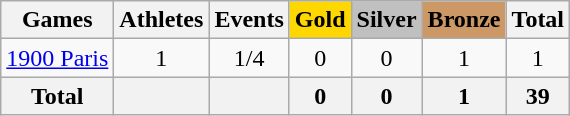<table class="wikitable sortable" style="text-align:center">
<tr>
<th>Games</th>
<th>Athletes</th>
<th>Events</th>
<th style="background-color:gold;">Gold</th>
<th style="background-color:silver;">Silver</th>
<th style="background-color:#c96;">Bronze</th>
<th>Total</th>
</tr>
<tr>
<td align=left><a href='#'>1900 Paris</a></td>
<td>1</td>
<td>1/4</td>
<td>0</td>
<td>0</td>
<td>1</td>
<td>1</td>
</tr>
<tr>
<th>Total</th>
<th></th>
<th></th>
<th>0</th>
<th>0</th>
<th>1</th>
<th>39</th>
</tr>
</table>
